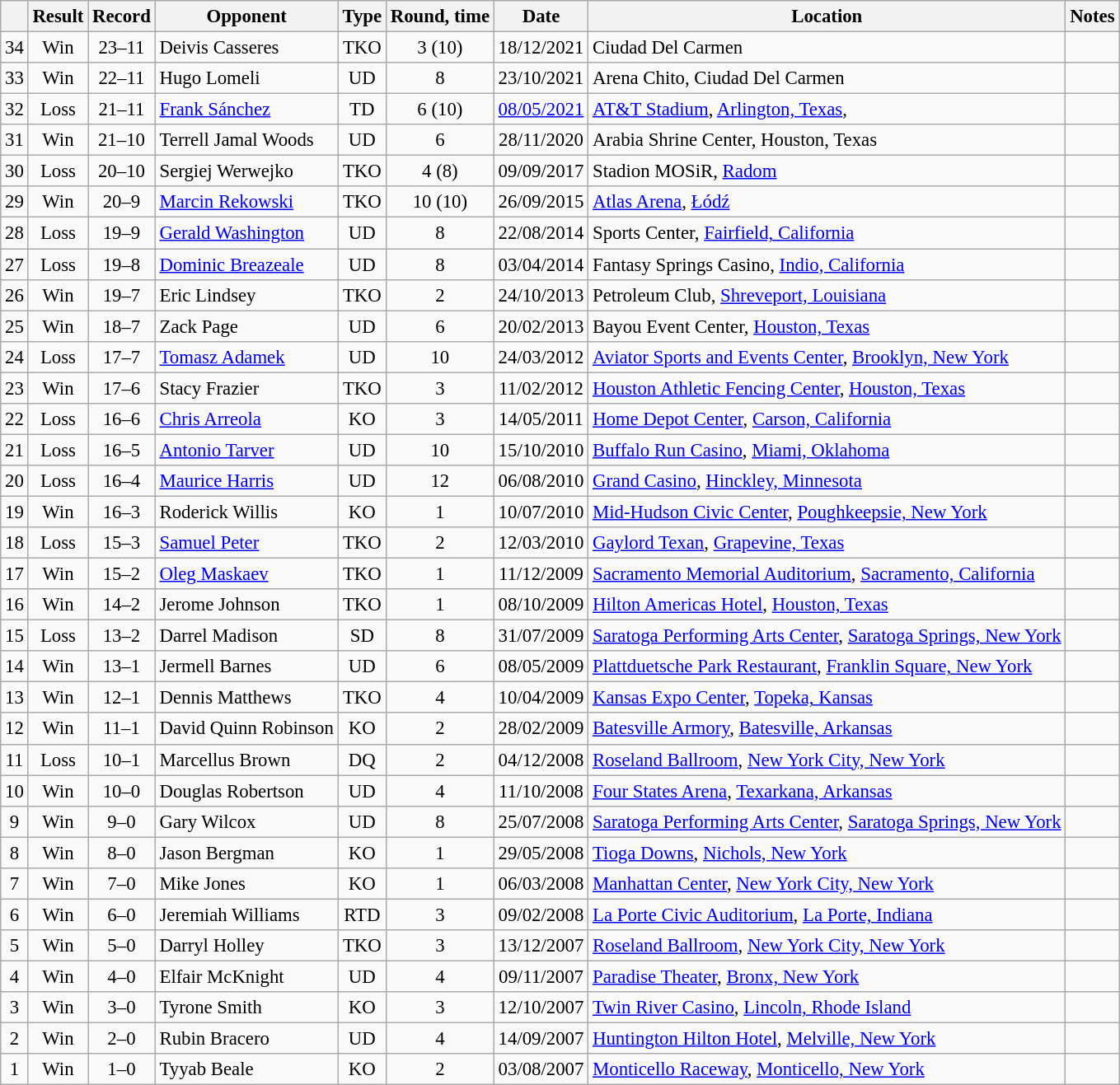<table class="wikitable" style="text-align:center; font-size:95%">
<tr>
<th></th>
<th>Result</th>
<th>Record</th>
<th>Opponent</th>
<th>Type</th>
<th>Round, time</th>
<th>Date</th>
<th>Location</th>
<th>Notes</th>
</tr>
<tr>
<td>34</td>
<td>Win</td>
<td>23–11</td>
<td align=left> Deivis Casseres</td>
<td>TKO</td>
<td>3 (10)</td>
<td>18/12/2021</td>
<td align=left> Ciudad Del Carmen</td>
<td align=left></td>
</tr>
<tr>
<td>33</td>
<td>Win</td>
<td>22–11</td>
<td align=left> Hugo Lomeli</td>
<td>UD</td>
<td>8</td>
<td>23/10/2021</td>
<td align=left> Arena Chito, Ciudad Del Carmen</td>
<td align=left></td>
</tr>
<tr>
<td>32</td>
<td>Loss</td>
<td>21–11</td>
<td align=left> <a href='#'>Frank Sánchez</a></td>
<td>TD</td>
<td>6 (10)</td>
<td><a href='#'>08/05/2021</a></td>
<td align=left> <a href='#'>AT&T Stadium</a>, <a href='#'>Arlington, Texas</a>,</td>
<td align=left></td>
</tr>
<tr>
<td>31</td>
<td>Win</td>
<td>21–10</td>
<td align=left> Terrell Jamal Woods</td>
<td>UD</td>
<td>6</td>
<td>28/11/2020</td>
<td align=left> Arabia Shrine Center, Houston, Texas</td>
<td align=left></td>
</tr>
<tr>
<td>30</td>
<td>Loss</td>
<td>20–10</td>
<td align=left> Sergiej Werwejko</td>
<td>TKO</td>
<td>4 (8)</td>
<td>09/09/2017</td>
<td align=left> Stadion MOSiR, <a href='#'>Radom</a></td>
<td align=left></td>
</tr>
<tr>
<td>29</td>
<td>Win</td>
<td>20–9</td>
<td align=left> <a href='#'>Marcin Rekowski</a></td>
<td>TKO</td>
<td>10 (10)</td>
<td>26/09/2015</td>
<td align=left> <a href='#'>Atlas Arena</a>, <a href='#'>Łódź</a></td>
<td align=left></td>
</tr>
<tr>
<td>28</td>
<td>Loss</td>
<td>19–9</td>
<td align=left> <a href='#'>Gerald Washington</a></td>
<td>UD</td>
<td>8</td>
<td>22/08/2014</td>
<td align=left> Sports Center, <a href='#'>Fairfield, California</a></td>
<td align=left></td>
</tr>
<tr>
<td>27</td>
<td>Loss</td>
<td>19–8</td>
<td align=left> <a href='#'>Dominic Breazeale</a></td>
<td>UD</td>
<td>8</td>
<td>03/04/2014</td>
<td align=left> Fantasy Springs Casino, <a href='#'>Indio, California</a></td>
<td align=left></td>
</tr>
<tr>
<td>26</td>
<td>Win</td>
<td>19–7</td>
<td align=left> Eric Lindsey</td>
<td>TKO</td>
<td>2</td>
<td>24/10/2013</td>
<td align=left> Petroleum Club, <a href='#'>Shreveport, Louisiana</a></td>
<td align=left></td>
</tr>
<tr>
<td>25</td>
<td>Win</td>
<td>18–7</td>
<td align=left> Zack Page</td>
<td>UD</td>
<td>6</td>
<td>20/02/2013</td>
<td align=left> Bayou Event Center, <a href='#'>Houston, Texas</a></td>
<td align=left></td>
</tr>
<tr>
<td>24</td>
<td>Loss</td>
<td>17–7</td>
<td align=left> <a href='#'>Tomasz Adamek</a></td>
<td>UD</td>
<td>10</td>
<td>24/03/2012</td>
<td align=left> <a href='#'>Aviator Sports and Events Center</a>, <a href='#'>Brooklyn, New York</a></td>
<td align=left></td>
</tr>
<tr>
<td>23</td>
<td>Win</td>
<td>17–6</td>
<td align=left> Stacy Frazier</td>
<td>TKO</td>
<td>3</td>
<td>11/02/2012</td>
<td align=left> <a href='#'>Houston Athletic Fencing Center</a>, <a href='#'>Houston, Texas</a></td>
<td align=left></td>
</tr>
<tr>
<td>22</td>
<td>Loss</td>
<td>16–6</td>
<td align=left> <a href='#'>Chris Arreola</a></td>
<td>KO</td>
<td>3</td>
<td>14/05/2011</td>
<td align=left> <a href='#'>Home Depot Center</a>, <a href='#'>Carson, California</a></td>
<td align=left></td>
</tr>
<tr>
<td>21</td>
<td>Loss</td>
<td>16–5</td>
<td align=left> <a href='#'>Antonio Tarver</a></td>
<td>UD</td>
<td>10</td>
<td>15/10/2010</td>
<td align=left> <a href='#'>Buffalo Run Casino</a>, <a href='#'>Miami, Oklahoma</a></td>
<td align=left></td>
</tr>
<tr>
<td>20</td>
<td>Loss</td>
<td>16–4</td>
<td align=left> <a href='#'>Maurice Harris</a></td>
<td>UD</td>
<td>12</td>
<td>06/08/2010</td>
<td align=left> <a href='#'>Grand Casino</a>, <a href='#'>Hinckley, Minnesota</a></td>
<td align=left></td>
</tr>
<tr>
<td>19</td>
<td>Win</td>
<td>16–3</td>
<td align=left> Roderick Willis</td>
<td>KO</td>
<td>1</td>
<td>10/07/2010</td>
<td align=left> <a href='#'>Mid-Hudson Civic Center</a>, <a href='#'>Poughkeepsie, New York</a></td>
<td align=left></td>
</tr>
<tr>
<td>18</td>
<td>Loss</td>
<td>15–3</td>
<td align=left> <a href='#'>Samuel Peter</a></td>
<td>TKO</td>
<td>2</td>
<td>12/03/2010</td>
<td align=left> <a href='#'>Gaylord Texan</a>, <a href='#'>Grapevine, Texas</a></td>
<td align=left></td>
</tr>
<tr>
<td>17</td>
<td>Win</td>
<td>15–2</td>
<td align=left> <a href='#'>Oleg Maskaev</a></td>
<td>TKO</td>
<td>1</td>
<td>11/12/2009</td>
<td align=left> <a href='#'>Sacramento Memorial Auditorium</a>, <a href='#'>Sacramento, California</a></td>
<td align=left></td>
</tr>
<tr>
<td>16</td>
<td>Win</td>
<td>14–2</td>
<td align=left> Jerome Johnson</td>
<td>TKO</td>
<td>1</td>
<td>08/10/2009</td>
<td align=left> <a href='#'>Hilton Americas Hotel</a>, <a href='#'>Houston, Texas</a></td>
<td align=left></td>
</tr>
<tr>
<td>15</td>
<td>Loss</td>
<td>13–2</td>
<td align=left> Darrel Madison</td>
<td>SD</td>
<td>8</td>
<td>31/07/2009</td>
<td align=left> <a href='#'>Saratoga Performing Arts Center</a>, <a href='#'>Saratoga Springs, New York</a></td>
<td align=left></td>
</tr>
<tr>
<td>14</td>
<td>Win</td>
<td>13–1</td>
<td align=left> Jermell Barnes</td>
<td>UD</td>
<td>6</td>
<td>08/05/2009</td>
<td align=left> <a href='#'>Plattduetsche Park Restaurant</a>, <a href='#'>Franklin Square, New York</a></td>
<td align=left></td>
</tr>
<tr>
<td>13</td>
<td>Win</td>
<td>12–1</td>
<td align=left> Dennis Matthews</td>
<td>TKO</td>
<td>4</td>
<td>10/04/2009</td>
<td align=left> <a href='#'>Kansas Expo Center</a>, <a href='#'>Topeka, Kansas</a></td>
<td align=left></td>
</tr>
<tr>
<td>12</td>
<td>Win</td>
<td>11–1</td>
<td align=left> David Quinn Robinson</td>
<td>KO</td>
<td>2</td>
<td>28/02/2009</td>
<td align=left> <a href='#'>Batesville Armory</a>, <a href='#'>Batesville, Arkansas</a></td>
<td align=left></td>
</tr>
<tr>
<td>11</td>
<td>Loss</td>
<td>10–1</td>
<td align=left> Marcellus Brown</td>
<td>DQ</td>
<td>2</td>
<td>04/12/2008</td>
<td align=left> <a href='#'>Roseland Ballroom</a>, <a href='#'>New York City, New York</a></td>
<td align=left></td>
</tr>
<tr>
<td>10</td>
<td>Win</td>
<td>10–0</td>
<td align=left> Douglas Robertson</td>
<td>UD</td>
<td>4</td>
<td>11/10/2008</td>
<td align=left> <a href='#'>Four States Arena</a>, <a href='#'>Texarkana, Arkansas</a></td>
<td align=left></td>
</tr>
<tr>
<td>9</td>
<td>Win</td>
<td>9–0</td>
<td align=left> Gary Wilcox</td>
<td>UD</td>
<td>8</td>
<td>25/07/2008</td>
<td align=left> <a href='#'>Saratoga Performing Arts Center</a>, <a href='#'>Saratoga Springs, New York</a></td>
<td align=left></td>
</tr>
<tr>
<td>8</td>
<td>Win</td>
<td>8–0</td>
<td align=left> Jason Bergman</td>
<td>KO</td>
<td>1</td>
<td>29/05/2008</td>
<td align=left> <a href='#'>Tioga Downs</a>, <a href='#'>Nichols, New York</a></td>
<td align=left></td>
</tr>
<tr>
<td>7</td>
<td>Win</td>
<td>7–0</td>
<td align=left> Mike Jones</td>
<td>KO</td>
<td>1</td>
<td>06/03/2008</td>
<td align=left> <a href='#'>Manhattan Center</a>, <a href='#'>New York City, New York</a></td>
<td align=left></td>
</tr>
<tr>
<td>6</td>
<td>Win</td>
<td>6–0</td>
<td align=left> Jeremiah Williams</td>
<td>RTD</td>
<td>3</td>
<td>09/02/2008</td>
<td align=left> <a href='#'>La Porte Civic Auditorium</a>, <a href='#'>La Porte, Indiana</a></td>
<td align=left></td>
</tr>
<tr>
<td>5</td>
<td>Win</td>
<td>5–0</td>
<td align=left> Darryl Holley</td>
<td>TKO</td>
<td>3</td>
<td>13/12/2007</td>
<td align=left> <a href='#'>Roseland Ballroom</a>, <a href='#'>New York City, New York</a></td>
<td align=left></td>
</tr>
<tr>
<td>4</td>
<td>Win</td>
<td>4–0</td>
<td align=left> Elfair McKnight</td>
<td>UD</td>
<td>4</td>
<td>09/11/2007</td>
<td align=left> <a href='#'>Paradise Theater</a>, <a href='#'>Bronx, New York</a></td>
<td align=left></td>
</tr>
<tr>
<td>3</td>
<td>Win</td>
<td>3–0</td>
<td align=left> Tyrone Smith</td>
<td>KO</td>
<td>3</td>
<td>12/10/2007</td>
<td align=left> <a href='#'>Twin River Casino</a>, <a href='#'>Lincoln, Rhode Island</a></td>
<td align=left></td>
</tr>
<tr>
<td>2</td>
<td>Win</td>
<td>2–0</td>
<td align=left> Rubin Bracero</td>
<td>UD</td>
<td>4</td>
<td>14/09/2007</td>
<td align=left> <a href='#'>Huntington Hilton Hotel</a>, <a href='#'>Melville, New York</a></td>
<td align=left></td>
</tr>
<tr>
<td>1</td>
<td>Win</td>
<td>1–0</td>
<td align=left> Tyyab Beale</td>
<td>KO</td>
<td>2</td>
<td>03/08/2007</td>
<td align=left> <a href='#'>Monticello Raceway</a>, <a href='#'>Monticello, New York</a></td>
<td align=left></td>
</tr>
</table>
